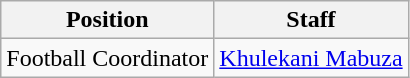<table class="wikitable">
<tr>
<th>Position</th>
<th>Staff</th>
</tr>
<tr>
<td>Football Coordinator</td>
<td> <a href='#'>Khulekani Mabuza</a></td>
</tr>
</table>
